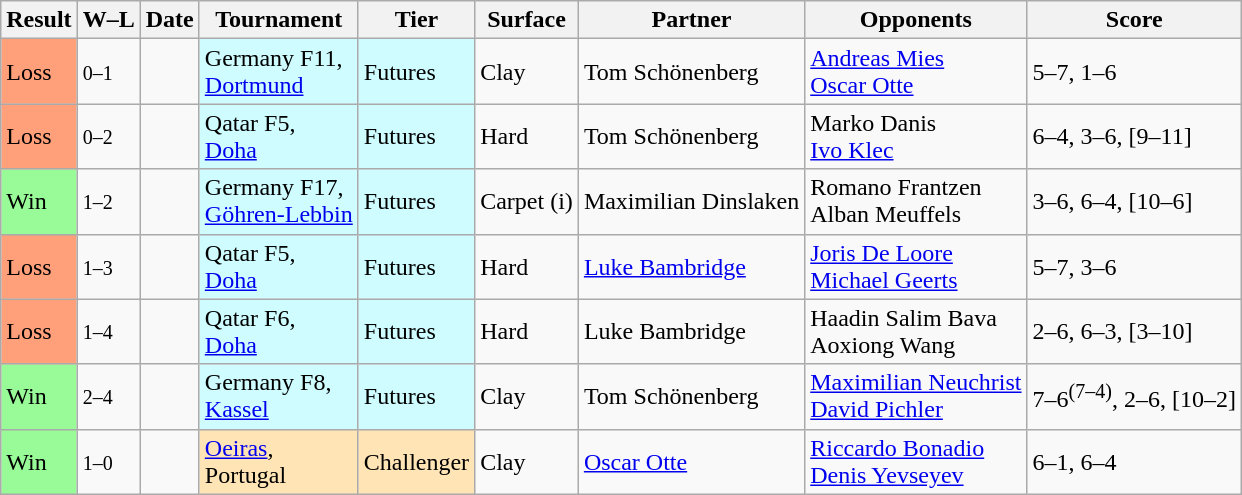<table class="sortable wikitable nowrap">
<tr>
<th>Result</th>
<th class="unsortable">W–L</th>
<th>Date</th>
<th>Tournament</th>
<th>Tier</th>
<th>Surface</th>
<th>Partner</th>
<th>Opponents</th>
<th class="unsortable">Score</th>
</tr>
<tr>
<td bgcolor=ffa07a>Loss</td>
<td><small>0–1</small></td>
<td></td>
<td bgcolor=cffcff>Germany F11, <br> <a href='#'>Dortmund</a></td>
<td bgcolor=cffcff>Futures</td>
<td>Clay</td>
<td> Tom Schönenberg</td>
<td> <a href='#'>Andreas Mies</a><br> <a href='#'>Oscar Otte</a></td>
<td>5–7, 1–6</td>
</tr>
<tr>
<td bgcolor=ffa07a>Loss</td>
<td><small>0–2</small></td>
<td></td>
<td bgcolor=cffcff>Qatar F5, <br> <a href='#'>Doha</a></td>
<td bgcolor=cffcff>Futures</td>
<td>Hard</td>
<td> Tom Schönenberg</td>
<td> Marko Danis<br> <a href='#'>Ivo Klec</a></td>
<td>6–4, 3–6, [9–11]</td>
</tr>
<tr>
<td bgcolor=98fb98>Win</td>
<td><small>1–2</small></td>
<td></td>
<td bgcolor=cffcff>Germany F17, <br> <a href='#'>Göhren-Lebbin</a></td>
<td bgcolor=cffcff>Futures</td>
<td>Carpet (i)</td>
<td> Maximilian Dinslaken</td>
<td> Romano Frantzen<br> Alban Meuffels</td>
<td>3–6, 6–4, [10–6]</td>
</tr>
<tr>
<td bgcolor=ffa07a>Loss</td>
<td><small>1–3</small></td>
<td></td>
<td bgcolor=cffcff>Qatar F5, <br> <a href='#'>Doha</a></td>
<td bgcolor=cffcff>Futures</td>
<td>Hard</td>
<td> <a href='#'>Luke Bambridge</a></td>
<td> <a href='#'>Joris De Loore</a><br> <a href='#'>Michael Geerts</a></td>
<td>5–7, 3–6</td>
</tr>
<tr>
<td bgcolor=ffa07a>Loss</td>
<td><small>1–4</small></td>
<td></td>
<td bgcolor=cffcff>Qatar F6, <br> <a href='#'>Doha</a></td>
<td bgcolor=cffcff>Futures</td>
<td>Hard</td>
<td> Luke Bambridge</td>
<td> Haadin Salim Bava<br> Aoxiong Wang</td>
<td>2–6, 6–3, [3–10]</td>
</tr>
<tr>
<td bgcolor=98fb98>Win</td>
<td><small>2–4</small></td>
<td></td>
<td bgcolor=cffcff>Germany F8, <br> <a href='#'>Kassel</a></td>
<td bgcolor=cffcff>Futures</td>
<td>Clay</td>
<td> Tom Schönenberg</td>
<td> <a href='#'>Maximilian Neuchrist</a><br> <a href='#'>David Pichler</a></td>
<td>7–6<sup>(7–4)</sup>, 2–6, [10–2]</td>
</tr>
<tr>
<td bgcolor=98fb98>Win</td>
<td><small>1–0</small></td>
<td><a href='#'></a></td>
<td bgcolor=moccasin><a href='#'>Oeiras</a>, <br> Portugal</td>
<td bgcolor=moccasin>Challenger</td>
<td>Clay</td>
<td> <a href='#'>Oscar Otte</a></td>
<td> <a href='#'>Riccardo Bonadio</a><br> <a href='#'>Denis Yevseyev</a></td>
<td>6–1, 6–4</td>
</tr>
</table>
